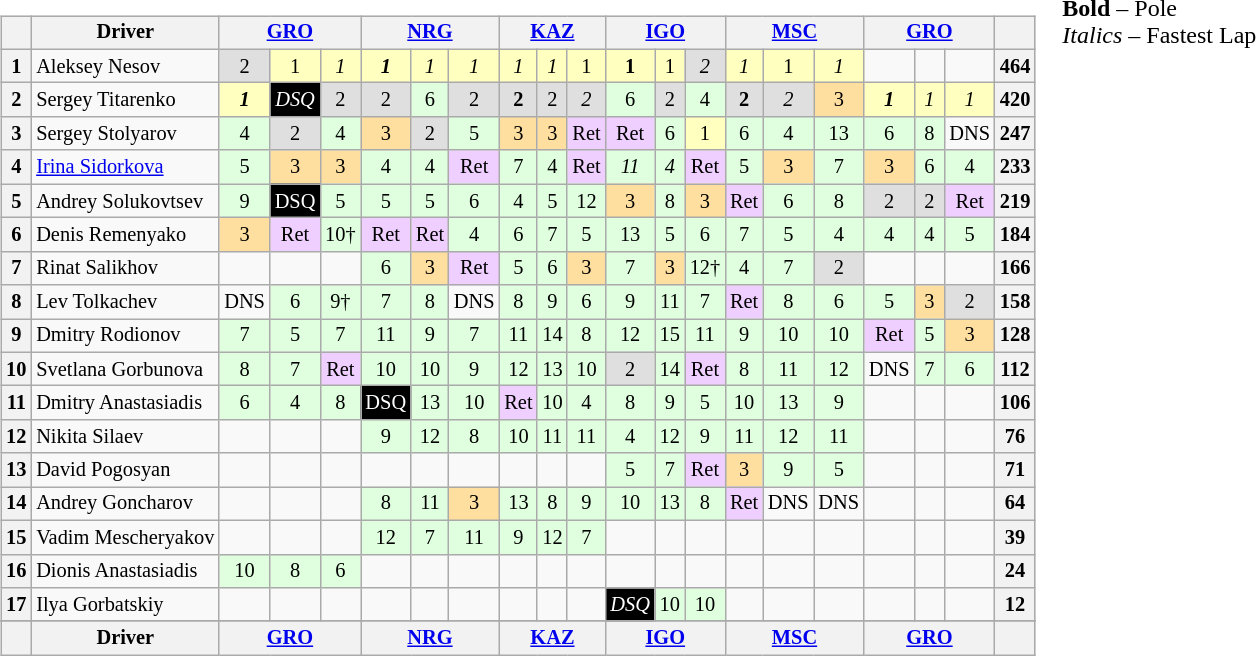<table>
<tr>
<td valign="top"><br><table align=left| class="wikitable" style="font-size: 85%; text-align: center">
<tr valign="top">
<th valign="middle"></th>
<th valign="middle">Driver</th>
<th colspan=3><a href='#'>GRO</a></th>
<th colspan=3><a href='#'>NRG</a></th>
<th colspan=3><a href='#'>KAZ</a></th>
<th colspan=3><a href='#'>IGO</a></th>
<th colspan=3><a href='#'>MSC</a></th>
<th colspan=3><a href='#'>GRO</a></th>
<th valign="middle"></th>
</tr>
<tr>
<th>1</th>
<td align="left">Aleksey Nesov</td>
<td style="background:#dfdfdf;">2</td>
<td style="background:#ffffbf;">1</td>
<td style="background:#ffffbf;"><em>1</em></td>
<td style="background:#ffffbf;"><strong><em>1</em></strong></td>
<td style="background:#ffffbf;"><em>1</em></td>
<td style="background:#ffffbf;"><em>1</em></td>
<td style="background:#ffffbf;"><em>1</em></td>
<td style="background:#ffffbf;"><em>1</em></td>
<td style="background:#ffffbf;">1</td>
<td style="background:#ffffbf;"><strong>1</strong></td>
<td style="background:#ffffbf;">1</td>
<td style="background:#dfdfdf;"><em>2</em></td>
<td style="background:#ffffbf;"><em>1</em></td>
<td style="background:#ffffbf;">1</td>
<td style="background:#ffffbf;"><em>1</em></td>
<td></td>
<td></td>
<td></td>
<th>464</th>
</tr>
<tr>
<th>2</th>
<td align="left">Sergey Titarenko</td>
<td style="background:#ffffbf;"><strong><em>1</em></strong></td>
<td style="background-color:#000000;color:white"><em>DSQ</em></td>
<td style="background:#dfdfdf;">2</td>
<td style="background:#dfdfdf;">2</td>
<td style="background:#dfffdf;">6</td>
<td style="background:#dfdfdf;">2</td>
<td style="background:#dfdfdf;"><strong>2</strong></td>
<td style="background:#dfdfdf;">2</td>
<td style="background:#dfdfdf;"><em>2</em></td>
<td style="background:#dfffdf;">6</td>
<td style="background:#dfdfdf;">2</td>
<td style="background:#dfffdf;">4</td>
<td style="background:#dfdfdf;"><strong>2</strong></td>
<td style="background:#dfdfdf;"><em>2</em></td>
<td style="background:#ffdf9f;">3</td>
<td style="background:#ffffbf;"><strong><em>1</em></strong></td>
<td style="background:#ffffbf;"><em>1</em></td>
<td style="background:#ffffbf;"><em>1</em></td>
<th>420</th>
</tr>
<tr>
<th>3</th>
<td align="left">Sergey Stolyarov</td>
<td style="background:#dfffdf;">4</td>
<td style="background:#dfdfdf;">2</td>
<td style="background:#dfffdf;">4</td>
<td style="background:#ffdf9f;">3</td>
<td style="background:#dfdfdf;">2</td>
<td style="background:#dfffdf;">5</td>
<td style="background:#ffdf9f;">3</td>
<td style="background:#ffdf9f;">3</td>
<td style="background:#efcfff;">Ret</td>
<td style="background:#efcfff;">Ret</td>
<td style="background:#dfffdf;">6</td>
<td style="background:#ffffbf;">1</td>
<td style="background:#dfffdf;">6</td>
<td style="background:#dfffdf;">4</td>
<td style="background:#dfffdf;">13</td>
<td style="background:#dfffdf;">6</td>
<td style="background:#dfffdf;"> 8 </td>
<td>DNS</td>
<th>247</th>
</tr>
<tr>
<th>4</th>
<td align="left"><a href='#'>Irina Sidorkova</a></td>
<td style="background:#dfffdf;">5</td>
<td style="background:#ffdf9f;">3</td>
<td style="background:#ffdf9f;">3</td>
<td style="background:#dfffdf;">4</td>
<td style="background:#dfffdf;">4</td>
<td style="background:#efcfff;">Ret</td>
<td style="background:#dfffdf;">7</td>
<td style="background:#dfffdf;">4</td>
<td style="background:#efcfff;">Ret</td>
<td style="background:#dfffdf;"><em>11</em></td>
<td style="background:#dfffdf;"><em>4</em></td>
<td style="background:#efcfff;">Ret</td>
<td style="background:#dfffdf;">5</td>
<td style="background:#ffdf9f;">3</td>
<td style="background:#dfffdf;">7</td>
<td style="background:#ffdf9f;">3</td>
<td style="background:#dfffdf;">6</td>
<td style="background:#dfffdf;">4</td>
<th>233</th>
</tr>
<tr>
<th>5</th>
<td align="left">Andrey Solukovtsev</td>
<td style="background:#dfffdf;">9</td>
<td style="background-color:#000000;color:white">DSQ</td>
<td style="background:#dfffdf;">5</td>
<td style="background:#dfffdf;">5</td>
<td style="background:#dfffdf;">5</td>
<td style="background:#dfffdf;">6</td>
<td style="background:#dfffdf;">4</td>
<td style="background:#dfffdf;">5</td>
<td style="background:#dfffdf;">12</td>
<td style="background:#ffdf9f;">3</td>
<td style="background:#dfffdf;">8</td>
<td style="background:#ffdf9f;">3</td>
<td style="background:#efcfff;">Ret</td>
<td style="background:#dfffdf;">6</td>
<td style="background:#dfffdf;">8</td>
<td style="background:#dfdfdf;">2</td>
<td style="background:#dfdfdf;">2</td>
<td style="background:#efcfff;">Ret</td>
<th>219</th>
</tr>
<tr>
<th>6</th>
<td align="left">Denis Remenyako</td>
<td style="background:#ffdf9f;">3</td>
<td style="background:#efcfff;">Ret</td>
<td style="background:#dfffdf;">10†</td>
<td style="background:#efcfff;">Ret</td>
<td style="background:#efcfff;">Ret</td>
<td style="background:#dfffdf;">4</td>
<td style="background:#dfffdf;">6</td>
<td style="background:#dfffdf;">7</td>
<td style="background:#dfffdf;">5</td>
<td style="background:#dfffdf;">13</td>
<td style="background:#dfffdf;">5</td>
<td style="background:#dfffdf;">6</td>
<td style="background:#dfffdf;">7</td>
<td style="background:#dfffdf;">5</td>
<td style="background:#dfffdf;">4</td>
<td style="background:#dfffdf;">4</td>
<td style="background:#dfffdf;">4</td>
<td style="background:#dfffdf;">5</td>
<th>184</th>
</tr>
<tr>
<th>7</th>
<td align="left">Rinat Salikhov</td>
<td></td>
<td></td>
<td></td>
<td style="background:#dfffdf;">6</td>
<td style="background:#ffdf9f;">3</td>
<td style="background:#efcfff;">Ret</td>
<td style="background:#dfffdf;">5</td>
<td style="background:#dfffdf;">6</td>
<td style="background:#ffdf9f;">3</td>
<td style="background:#dfffdf;">7</td>
<td style="background:#ffdf9f;">3</td>
<td style="background:#dfffdf;">12†</td>
<td style="background:#dfffdf;">4</td>
<td style="background:#dfffdf;">7</td>
<td style="background:#dfdfdf;">2</td>
<td></td>
<td></td>
<td></td>
<th>166</th>
</tr>
<tr>
<th>8</th>
<td align="left">Lev Tolkachev</td>
<td>DNS</td>
<td style="background:#dfffdf;">6</td>
<td style="background:#dfffdf;">9†</td>
<td style="background:#dfffdf;">7</td>
<td style="background:#dfffdf;">8</td>
<td>DNS</td>
<td style="background:#dfffdf;">8</td>
<td style="background:#dfffdf;">9</td>
<td style="background:#dfffdf;">6</td>
<td style="background:#dfffdf;">9</td>
<td style="background:#dfffdf;">11</td>
<td style="background:#dfffdf;">7</td>
<td style="background:#efcfff;">Ret</td>
<td style="background:#dfffdf;">8</td>
<td style="background:#dfffdf;">6</td>
<td style="background:#dfffdf;">5</td>
<td style="background:#ffdf9f;">3</td>
<td style="background:#dfdfdf;">2</td>
<th>158</th>
</tr>
<tr>
<th>9</th>
<td align="left">Dmitry Rodionov</td>
<td style="background:#dfffdf;">7</td>
<td style="background:#dfffdf;">5</td>
<td style="background:#dfffdf;">7</td>
<td style="background:#dfffdf;">11</td>
<td style="background:#dfffdf;">9</td>
<td style="background:#dfffdf;">7</td>
<td style="background:#dfffdf;">11</td>
<td style="background:#dfffdf;">14</td>
<td style="background:#dfffdf;">8</td>
<td style="background:#dfffdf;">12</td>
<td style="background:#dfffdf;">15</td>
<td style="background:#dfffdf;">11</td>
<td style="background:#dfffdf;">9</td>
<td style="background:#dfffdf;">10</td>
<td style="background:#dfffdf;">10</td>
<td style="background:#efcfff;">Ret</td>
<td style="background:#dfffdf;">5</td>
<td style="background:#ffdf9f;">3</td>
<th>128</th>
</tr>
<tr>
<th>10</th>
<td align="left">Svetlana Gorbunova</td>
<td style="background:#dfffdf;">8</td>
<td style="background:#dfffdf;">7</td>
<td style="background:#efcfff;">Ret</td>
<td style="background:#dfffdf;">10</td>
<td style="background:#dfffdf;">10</td>
<td style="background:#dfffdf;">9</td>
<td style="background:#dfffdf;">12</td>
<td style="background:#dfffdf;">13</td>
<td style="background:#dfffdf;">10</td>
<td style="background:#dfdfdf;">2</td>
<td style="background:#dfffdf;">14</td>
<td style="background:#efcfff;">Ret</td>
<td style="background:#dfffdf;">8</td>
<td style="background:#dfffdf;">11</td>
<td style="background:#dfffdf;">12</td>
<td>DNS</td>
<td style="background:#dfffdf;">7</td>
<td style="background:#dfffdf;">6</td>
<th>112</th>
</tr>
<tr>
<th>11</th>
<td align="left">Dmitry Anastasiadis</td>
<td style="background:#dfffdf;">6</td>
<td style="background:#dfffdf;">4</td>
<td style="background:#dfffdf;">8</td>
<td style="background-color:#000000;color:white">DSQ</td>
<td style="background:#dfffdf;">13</td>
<td style="background:#dfffdf;">10</td>
<td style="background:#efcfff;">Ret</td>
<td style="background:#dfffdf;">10</td>
<td style="background:#dfffdf;">4</td>
<td style="background:#dfffdf;">8</td>
<td style="background:#dfffdf;">9</td>
<td style="background:#dfffdf;">5</td>
<td style="background:#dfffdf;">10</td>
<td style="background:#dfffdf;">13</td>
<td style="background:#dfffdf;">9</td>
<td></td>
<td></td>
<td></td>
<th>106</th>
</tr>
<tr>
<th>12</th>
<td align="left">Nikita Silaev</td>
<td></td>
<td></td>
<td></td>
<td style="background:#dfffdf;">9</td>
<td style="background:#dfffdf;">12</td>
<td style="background:#dfffdf;">8</td>
<td style="background:#dfffdf;">10</td>
<td style="background:#dfffdf;">11</td>
<td style="background:#dfffdf;">11</td>
<td style="background:#dfffdf;">4</td>
<td style="background:#dfffdf;">12</td>
<td style="background:#dfffdf;">9</td>
<td style="background:#dfffdf;">11</td>
<td style="background:#dfffdf;">12</td>
<td style="background:#dfffdf;">11</td>
<td></td>
<td></td>
<td></td>
<th>76</th>
</tr>
<tr>
<th>13</th>
<td align="left">David Pogosyan</td>
<td></td>
<td></td>
<td></td>
<td></td>
<td></td>
<td></td>
<td></td>
<td></td>
<td></td>
<td style="background:#dfffdf;">5</td>
<td style="background:#dfffdf;">7</td>
<td style="background:#efcfff;">Ret</td>
<td style="background:#ffdf9f;">3</td>
<td style="background:#dfffdf;">9</td>
<td style="background:#dfffdf;">5</td>
<td></td>
<td></td>
<td></td>
<th>71</th>
</tr>
<tr>
<th>14</th>
<td align="left">Andrey Goncharov</td>
<td></td>
<td></td>
<td></td>
<td style="background:#dfffdf;">8</td>
<td style="background:#dfffdf;">11</td>
<td style="background:#ffdf9f;">3</td>
<td style="background:#dfffdf;">13</td>
<td style="background:#dfffdf;">8</td>
<td style="background:#dfffdf;">9</td>
<td style="background:#dfffdf;">10</td>
<td style="background:#dfffdf;">13</td>
<td style="background:#dfffdf;">8</td>
<td style="background:#efcfff;">Ret</td>
<td>DNS</td>
<td>DNS</td>
<td></td>
<td></td>
<td></td>
<th>64</th>
</tr>
<tr>
<th>15</th>
<td align="left">Vadim Mescheryakov</td>
<td></td>
<td></td>
<td></td>
<td style="background:#dfffdf;">12</td>
<td style="background:#dfffdf;">7</td>
<td style="background:#dfffdf;">11</td>
<td style="background:#dfffdf;">9</td>
<td style="background:#dfffdf;">12</td>
<td style="background:#dfffdf;">7</td>
<td></td>
<td></td>
<td></td>
<td></td>
<td></td>
<td></td>
<td></td>
<td></td>
<td></td>
<th>39</th>
</tr>
<tr>
<th>16</th>
<td align="left">Dionis Anastasiadis</td>
<td style="background:#dfffdf;">10</td>
<td style="background:#dfffdf;">8</td>
<td style="background:#dfffdf;">6</td>
<td></td>
<td></td>
<td></td>
<td></td>
<td></td>
<td></td>
<td></td>
<td></td>
<td></td>
<td></td>
<td></td>
<td></td>
<td></td>
<td></td>
<td></td>
<th>24</th>
</tr>
<tr>
<th>17</th>
<td align="left">Ilya Gorbatskiy</td>
<td></td>
<td></td>
<td></td>
<td></td>
<td></td>
<td></td>
<td></td>
<td></td>
<td></td>
<td style="background-color:#000000;color:white"><em>DSQ</em></td>
<td style="background:#dfffdf;">10</td>
<td style="background:#dfffdf;">10</td>
<td></td>
<td></td>
<td></td>
<td></td>
<td></td>
<td></td>
<th>12</th>
</tr>
<tr>
</tr>
<tr valign="top">
<th valign="middle"></th>
<th valign="middle">Driver</th>
<th colspan=3><a href='#'>GRO</a></th>
<th colspan=3><a href='#'>NRG</a></th>
<th colspan=3><a href='#'>KAZ</a></th>
<th colspan=3><a href='#'>IGO</a></th>
<th colspan=3><a href='#'>MSC</a></th>
<th colspan=3><a href='#'>GRO</a></th>
<th valign="middle"></th>
</tr>
</table>
</td>
<td valign="top"><br>
<span><strong>Bold</strong> – Pole<br>
<em>Italics</em> – Fastest Lap</span></td>
</tr>
</table>
